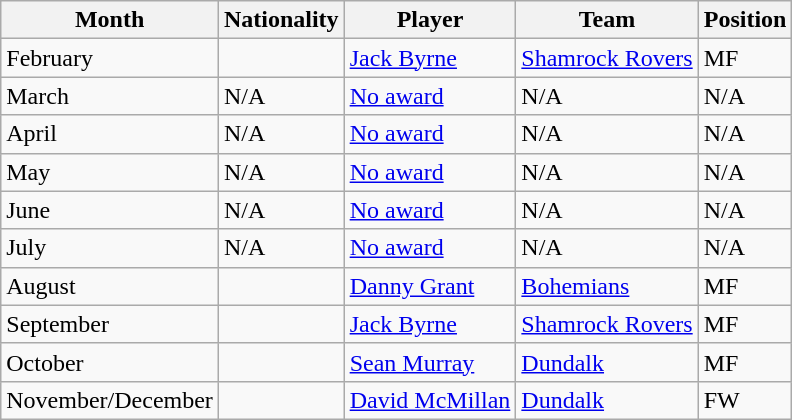<table class="wikitable sortable">
<tr>
<th>Month</th>
<th>Nationality</th>
<th>Player</th>
<th>Team</th>
<th>Position</th>
</tr>
<tr>
<td>February</td>
<td></td>
<td><a href='#'>Jack Byrne</a></td>
<td><a href='#'>Shamrock Rovers</a></td>
<td>MF</td>
</tr>
<tr>
<td>March</td>
<td>N/A</td>
<td><a href='#'>No award</a></td>
<td>N/A</td>
<td>N/A</td>
</tr>
<tr>
<td>April</td>
<td>N/A</td>
<td><a href='#'>No award</a></td>
<td>N/A</td>
<td>N/A</td>
</tr>
<tr>
<td>May</td>
<td>N/A</td>
<td><a href='#'>No award</a></td>
<td>N/A</td>
<td>N/A</td>
</tr>
<tr>
<td>June</td>
<td>N/A</td>
<td><a href='#'>No award</a></td>
<td>N/A</td>
<td>N/A</td>
</tr>
<tr>
<td>July</td>
<td>N/A</td>
<td><a href='#'>No award</a></td>
<td>N/A</td>
<td>N/A</td>
</tr>
<tr>
<td>August</td>
<td></td>
<td><a href='#'>Danny Grant</a></td>
<td><a href='#'>Bohemians</a></td>
<td>MF</td>
</tr>
<tr>
<td>September</td>
<td></td>
<td><a href='#'>Jack Byrne</a></td>
<td><a href='#'>Shamrock Rovers</a></td>
<td>MF</td>
</tr>
<tr>
<td>October</td>
<td></td>
<td><a href='#'>Sean Murray</a></td>
<td><a href='#'>Dundalk</a></td>
<td>MF</td>
</tr>
<tr>
<td>November/December</td>
<td></td>
<td><a href='#'>David McMillan</a></td>
<td><a href='#'>Dundalk</a></td>
<td>FW</td>
</tr>
</table>
